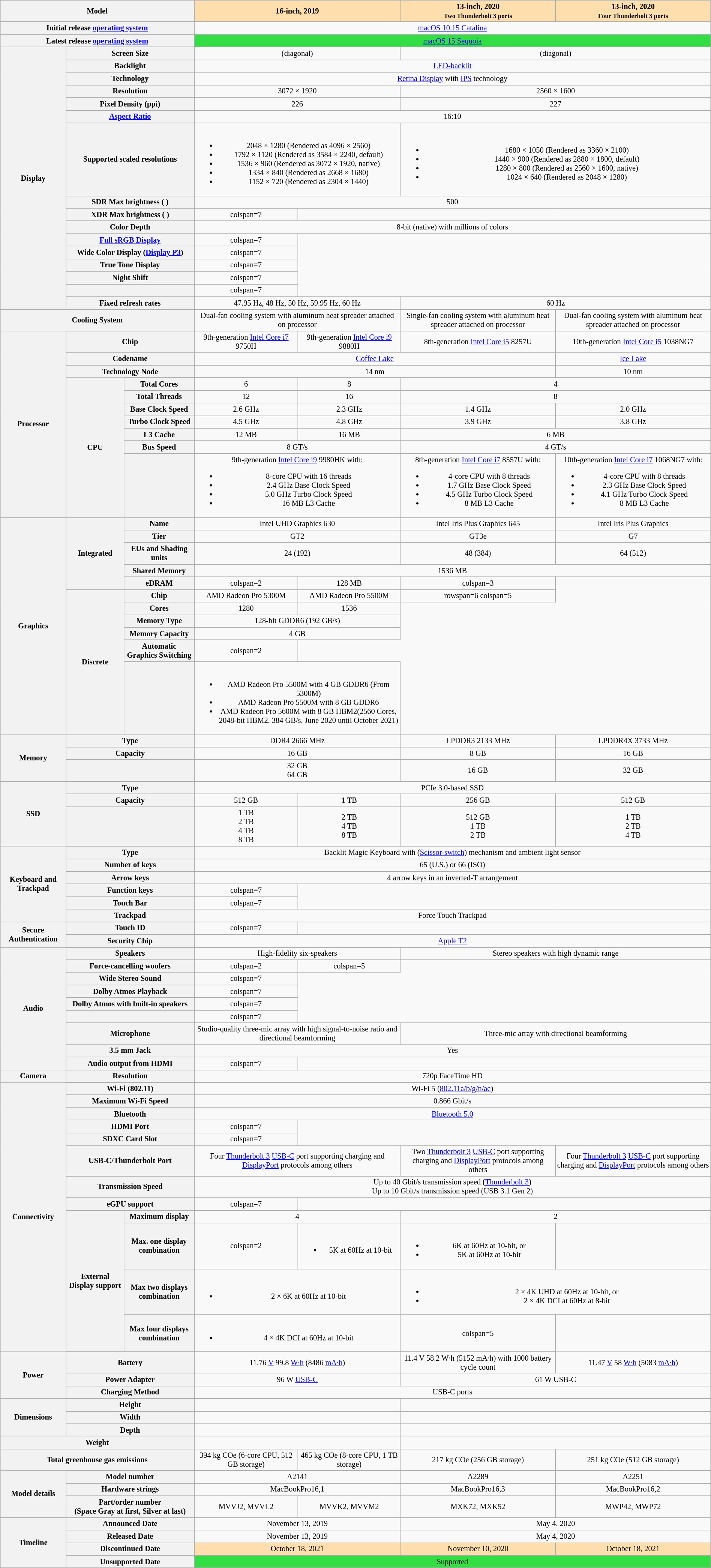<table class="wikitable collapsible"  style="text-align:center; width:100%; font-size: 85%">
<tr>
<th colspan=3 style="background:#silver;">Model</th>
<th colspan=2 style="background:#ffdead">16-inch, 2019</th>
<th style="background:#ffdead">13-inch, 2020<br><small>Two Thunderbolt 3 ports</small></th>
<th style="background:#ffdead">13-inch, 2020<br><small>Four Thunderbolt 3 ports</small></th>
</tr>
<tr>
<th colspan=3 >Initial release <a href='#'>operating system</a></th>
<td colspan="4"><a href='#'>macOS 10.15 Catalina</a></td>
</tr>
<tr>
<th colspan=3 >Latest release <a href='#'>operating system</a></th>
<td colspan="4" style="background:#3d4;"><a href='#'>macOS 15 Sequoia</a></td>
</tr>
<tr>
<th rowspan=17 >Display</th>
</tr>
<tr>
<th colspan=2 >Screen Size</th>
<td colspan=2> (diagonal)</td>
<td colspan="2"> (diagonal)</td>
</tr>
<tr>
<th colspan=2 >Backlight</th>
<td colspan="4"><a href='#'>LED-backlit</a></td>
</tr>
<tr>
<th colspan=2 >Technology</th>
<td colspan="4"><a href='#'>Retina Display</a> with <a href='#'>IPS</a> technology</td>
</tr>
<tr>
<th colspan=2 >Resolution</th>
<td colspan=2>3072 × 1920</td>
<td colspan="2">2560 × 1600</td>
</tr>
<tr>
<th colspan=2 >Pixel Density (ppi)</th>
<td colspan=2>226</td>
<td colspan="2">227</td>
</tr>
<tr>
<th colspan=2 ><a href='#'>Aspect Ratio</a></th>
<td colspan="4">16:10</td>
</tr>
<tr>
<th colspan=2 >Supported scaled resolutions</th>
<td colspan=2><br><ul><li>2048 × 1280 (Rendered as 4096 × 2560)</li><li>1792 × 1120 (Rendered as 3584 × 2240, default)</li><li>1536 × 960 (Rendered as 3072 × 1920, native)</li><li>1334 × 840 (Rendered as 2668 × 1680)</li><li>1152 × 720 (Rendered as 2304 × 1440)</li></ul></td>
<td colspan="2"><br><ul><li>1680 × 1050 (Rendered as 3360 × 2100)</li><li>1440 × 900 (Rendered as 2880 × 1800, default)</li><li>1280 × 800 (Rendered as 2560 × 1600, native)</li><li>1024 × 640 (Rendered as 2048 × 1280)</li></ul></td>
</tr>
<tr>
<th colspan=2 >SDR Max brightness ( )</th>
<td colspan="4">500</td>
</tr>
<tr>
<th colspan=2 >XDR Max brightness ( )</th>
<td>colspan=7 </td>
</tr>
<tr>
<th colspan=2 >Color Depth</th>
<td colspan="4">8-bit (native) with millions of colors</td>
</tr>
<tr>
<th colspan=2 ><a href='#'>Full sRGB Display</a></th>
<td>colspan=7 </td>
</tr>
<tr>
<th colspan=2 >Wide Color Display (<a href='#'>Display P3</a>)</th>
<td>colspan=7 </td>
</tr>
<tr>
<th colspan=2 >True Tone Display</th>
<td>colspan=7 </td>
</tr>
<tr>
<th colspan=2 >Night Shift</th>
<td>colspan=7 </td>
</tr>
<tr>
<th colspan=2 ></th>
<td>colspan=7 </td>
</tr>
<tr>
<th colspan=2 >Fixed refresh rates</th>
<td colspan=2>47.95 Hz, 48 Hz, 50 Hz, 59.95 Hz, 60 Hz</td>
<td colspan="2">60 Hz</td>
</tr>
<tr>
<th colspan=3 >Cooling System</th>
<td colspan=2>Dual-fan cooling system with aluminum heat spreader attached on processor</td>
<td>Single-fan cooling system with aluminum heat spreader attached on processor</td>
<td>Dual-fan cooling system with aluminum heat spreader attached on processor</td>
</tr>
<tr>
<th rowspan=12 >Processor</th>
</tr>
<tr>
<th colspan=2 >Chip</th>
<td>9th-generation <a href='#'>Intel Core i7</a> 9750H</td>
<td>9th-generation <a href='#'>Intel Core i9</a> 9880H</td>
<td>8th-generation <a href='#'>Intel Core i5</a> 8257U</td>
<td>10th-generation <a href='#'>Intel Core i5</a> 1038NG7</td>
</tr>
<tr>
<th colspan=2 >Codename</th>
<td colspan="3"><a href='#'>Coffee Lake</a></td>
<td><a href='#'>Ice Lake</a></td>
</tr>
<tr>
<th colspan=2 >Technology Node</th>
<td colspan="3">14 nm</td>
<td>10 nm</td>
</tr>
<tr>
<th rowspan=8 >CPU</th>
</tr>
<tr>
<th>Total Cores</th>
<td>6</td>
<td>8</td>
<td colspan="2">4</td>
</tr>
<tr>
<th>Total Threads</th>
<td>12</td>
<td>16</td>
<td colspan="2">8</td>
</tr>
<tr>
<th>Base Clock Speed</th>
<td>2.6 GHz</td>
<td>2.3 GHz</td>
<td>1.4 GHz</td>
<td>2.0 GHz</td>
</tr>
<tr>
<th>Turbo Clock Speed</th>
<td>4.5 GHz</td>
<td>4.8 GHz</td>
<td>3.9 GHz</td>
<td>3.8 GHz</td>
</tr>
<tr>
<th>L3 Cache</th>
<td>12 MB</td>
<td>16 MB</td>
<td colspan="2">6 MB</td>
</tr>
<tr>
<th>Bus Speed</th>
<td colspan=2>8 GT/s</td>
<td colspan="2">4 GT/s</td>
</tr>
<tr>
<th></th>
<td colspan=2>9th-generation <a href='#'>Intel Core i9</a> 9980HK with:<br><ul><li>8-core CPU with 16 threads</li><li>2.4 GHz Base Clock Speed</li><li>5.0 GHz Turbo Clock Speed</li><li>16 MB L3 Cache</li></ul></td>
<td>8th-generation <a href='#'>Intel Core i7</a> 8557U with:<br><ul><li>4-core CPU with 8 threads</li><li>1.7 GHz Base Clock Speed</li><li>4.5 GHz Turbo Clock Speed</li><li>8 MB L3 Cache</li></ul></td>
<td>10th-generation <a href='#'>Intel Core i7</a> 1068NG7 with:<br><ul><li>4-core CPU with 8 threads</li><li>2.3 GHz Base Clock Speed</li><li>4.1 GHz Turbo Clock Speed</li><li>8 MB L3 Cache</li></ul></td>
</tr>
<tr>
<th rowspan=14 >Graphics</th>
</tr>
<tr>
<th rowspan=6 >Integrated</th>
</tr>
<tr>
<th>Name</th>
<td colspan=2>Intel UHD Graphics 630</td>
<td>Intel Iris Plus Graphics 645</td>
<td>Intel Iris Plus Graphics</td>
</tr>
<tr>
<th>Tier</th>
<td colspan=2>GT2</td>
<td>GT3e</td>
<td>G7</td>
</tr>
<tr>
<th>EUs and Shading units</th>
<td colspan=2>24 (192)</td>
<td>48 (384)</td>
<td>64 (512)</td>
</tr>
<tr>
<th>Shared Memory</th>
<td colspan="4">1536 MB</td>
</tr>
<tr>
<th>eDRAM</th>
<td>colspan=2 </td>
<td>128 MB</td>
<td>colspan=3 </td>
</tr>
<tr>
<th rowspan=7 >Discrete</th>
</tr>
<tr>
<th>Chip</th>
<td>AMD Radeon Pro 5300M</td>
<td>AMD Radeon Pro 5500M</td>
<td>rowspan=6 colspan=5 </td>
</tr>
<tr>
<th>Cores</th>
<td>1280</td>
<td>1536</td>
</tr>
<tr>
<th>Memory Type</th>
<td colspan=2>128-bit GDDR6 (192 GB/s)</td>
</tr>
<tr>
<th>Memory Capacity</th>
<td colspan=2>4 GB</td>
</tr>
<tr>
<th>Automatic Graphics Switching</th>
<td>colspan=2 </td>
</tr>
<tr>
<th></th>
<td colspan=2><br><ul><li>AMD Radeon Pro 5500M with 4 GB GDDR6 (From 5300M)</li><li>AMD Radeon Pro 5500M with 8 GB GDDR6</li><li>AMD Radeon Pro 5600M with 8 GB HBM2(2560 Cores, 2048-bit HBM2, 384 GB/s, June 2020 until October 2021)</li></ul></td>
</tr>
<tr>
<th rowspan=4 >Memory</th>
</tr>
<tr>
<th colspan=2 >Type</th>
<td colspan=2>DDR4 2666 MHz</td>
<td>LPDDR3 2133 MHz</td>
<td>LPDDR4X 3733 MHz</td>
</tr>
<tr>
<th colspan=2 >Capacity</th>
<td colspan=2>16 GB</td>
<td>8 GB</td>
<td>16 GB</td>
</tr>
<tr>
<th colspan=2 ></th>
<td colspan=2>32 GB<br>64 GB</td>
<td>16 GB</td>
<td>32 GB</td>
</tr>
<tr>
<th rowspan=4 >SSD</th>
</tr>
<tr>
<th colspan=2 >Type</th>
<td colspan="4">PCIe 3.0-based SSD</td>
</tr>
<tr>
<th colspan=2 >Capacity</th>
<td>512 GB</td>
<td>1 TB</td>
<td>256 GB</td>
<td>512 GB</td>
</tr>
<tr>
<th colspan=2 ></th>
<td>1 TB<br>2 TB<br>4 TB<br>8 TB</td>
<td>2 TB<br>4 TB<br>8 TB</td>
<td>512 GB<br>1 TB<br>2 TB</td>
<td>1 TB<br>2 TB<br>4 TB</td>
</tr>
<tr>
<th rowspan=7 >Keyboard and Trackpad</th>
</tr>
<tr>
<th colspan=2 >Type</th>
<td colspan="4">Backlit Magic Keyboard with (<a href='#'>Scissor-switch</a>) mechanism and ambient light sensor</td>
</tr>
<tr>
<th colspan=2 >Number of keys</th>
<td colspan="4">65 (U.S.) or 66 (ISO)</td>
</tr>
<tr>
<th colspan=2 >Arrow keys</th>
<td colspan="4">4 arrow keys in an inverted-T arrangement</td>
</tr>
<tr>
<th colspan=2 >Function keys</th>
<td>colspan=7 </td>
</tr>
<tr>
<th colspan=2 >Touch Bar</th>
<td>colspan=7 </td>
</tr>
<tr>
<th colspan=2 >Trackpad</th>
<td colspan="4">Force Touch Trackpad</td>
</tr>
<tr>
<th rowspan=3 >Secure Authentication</th>
</tr>
<tr>
<th colspan=2 >Touch ID</th>
<td>colspan=7 </td>
</tr>
<tr>
<th colspan=2 >Security Chip</th>
<td colspan="4"><a href='#'>Apple T2</a></td>
</tr>
<tr>
<th rowspan=10 >Audio</th>
</tr>
<tr>
<th colspan=2 >Speakers</th>
<td colspan=2>High-fidelity six-speakers</td>
<td colspan="2">Stereo speakers with high dynamic range</td>
</tr>
<tr>
<th colspan=2 >Force-cancelling woofers</th>
<td>colspan=2 </td>
<td>colspan=5 </td>
</tr>
<tr>
<th colspan=2 >Wide Stereo Sound</th>
<td>colspan=7 </td>
</tr>
<tr>
<th colspan=2 >Dolby Atmos Playback</th>
<td>colspan=7 </td>
</tr>
<tr>
<th colspan=2 >Dolby Atmos with built-in speakers</th>
<td>colspan=7 </td>
</tr>
<tr>
<th colspan=2 ></th>
<td>colspan=7 </td>
</tr>
<tr>
<th colspan=2 >Microphone</th>
<td colspan=2>Studio-quality three-mic array with high signal-to-noise ratio and directional beamforming</td>
<td colspan="2">Three-mic array with directional beamforming</td>
</tr>
<tr>
<th colspan=2 >3.5 mm Jack</th>
<td colspan="4">Yes</td>
</tr>
<tr>
<th colspan=2 >Audio output from HDMI</th>
<td>colspan=7 </td>
</tr>
<tr>
<th rowspan=2 >Camera</th>
</tr>
<tr>
<th colspan=2 >Resolution</th>
<td colspan="4">720p FaceTime HD</td>
</tr>
<tr>
<th rowspan=14 >Connectivity</th>
</tr>
<tr>
<th colspan=2 >Wi-Fi (802.11)</th>
<td colspan="4">Wi-Fi 5 (<a href='#'>802.11a/b/g/n/ac</a>)</td>
</tr>
<tr>
<th colspan=2 >Maximum Wi-Fi Speed</th>
<td colspan="4">0.866 Gbit/s</td>
</tr>
<tr>
<th colspan=2 >Bluetooth</th>
<td colspan="4"><a href='#'>Bluetooth 5.0</a></td>
</tr>
<tr>
<th colspan=2 >HDMI Port</th>
<td>colspan=7 </td>
</tr>
<tr>
<th colspan=2 >SDXC Card Slot</th>
<td>colspan=7 </td>
</tr>
<tr>
<th colspan=2 >USB-C/Thunderbolt Port</th>
<td colspan=2>Four <a href='#'>Thunderbolt 3</a> <a href='#'>USB-C</a> port supporting charging and <a href='#'>DisplayPort</a> protocols among others</td>
<td>Two <a href='#'>Thunderbolt 3</a> <a href='#'>USB-C</a> port supporting charging and <a href='#'>DisplayPort</a> protocols among others</td>
<td>Four <a href='#'>Thunderbolt 3</a> <a href='#'>USB-C</a> port supporting charging and <a href='#'>DisplayPort</a> protocols among others</td>
</tr>
<tr>
<th colspan=2 >Transmission Speed</th>
<td colspan="4">Up to 40 Gbit/s transmission speed (<a href='#'>Thunderbolt 3</a>)<br>Up to 10 Gbit/s transmission speed (USB 3.1 Gen 2)</td>
</tr>
<tr>
<th colspan=2 >eGPU support</th>
<td>colspan=7 </td>
</tr>
<tr>
<th rowspan=5 >External Display support</th>
</tr>
<tr>
<th>Maximum display</th>
<td colspan=2>4</td>
<td colspan="2">2</td>
</tr>
<tr>
<th>Max. one display combination</th>
<td>colspan=2 </td>
<td><br><ul><li>5K at 60Hz at 10-bit</li></ul></td>
<td><br><ul><li>6K at 60Hz at 10-bit, or</li><li>5K at 60Hz at 10-bit</li></ul></td>
</tr>
<tr>
<th>Max two displays combination</th>
<td colspan=2><br><ul><li>2 × 6K at 60Hz at 10-bit</li></ul></td>
<td colspan="2"><br><ul><li>2 × 4K UHD at 60Hz at 10-bit, or</li><li>2 × 4K DCI at 60Hz at 8-bit</li></ul></td>
</tr>
<tr>
<th>Max four displays combination</th>
<td colspan=2><br><ul><li>4 × 4K DCI at 60Hz at 10-bit</li></ul></td>
<td>colspan=5 </td>
</tr>
<tr>
<th rowspan=4 >Power</th>
</tr>
<tr>
<th colspan=2 >Battery</th>
<td colspan=2>11.76 <a href='#'>V</a> 99.8 <a href='#'>W·h</a> (8486 <a href='#'>mA·h</a>)</td>
<td>11.4 V 58.2 W·h (5152 mA·h) with 1000 battery cycle count</td>
<td>11.47 <a href='#'>V</a> 58 <a href='#'>W·h</a> (5083 <a href='#'>mA·h</a>)</td>
</tr>
<tr>
<th colspan=2 >Power Adapter</th>
<td colspan=2>96 W <a href='#'>USB-C</a></td>
<td colspan="2">61 W USB-C</td>
</tr>
<tr>
<th colspan=2 >Charging Method</th>
<td colspan="4">USB-C ports</td>
</tr>
<tr>
<th rowspan=4 >Dimensions</th>
</tr>
<tr>
<th colspan=2 >Height</th>
<td colspan=2></td>
<td colspan="2"></td>
</tr>
<tr>
<th colspan=2 >Width</th>
<td colspan=2></td>
<td colspan="2"></td>
</tr>
<tr>
<th colspan=2 >Depth</th>
<td colspan=2></td>
<td colspan="2"></td>
</tr>
<tr>
<th colspan=3 >Weight</th>
<td colspan=2></td>
<td colspan="2"></td>
</tr>
<tr>
<th colspan="3" >Total greenhouse gas emissions</th>
<td>394 kg COe (6-core CPU, 512 GB storage)</td>
<td>465 kg COe (8-core CPU, 1 TB storage)</td>
<td>217 kg COe (256 GB storage)</td>
<td>251 kg COe (512 GB storage)</td>
</tr>
<tr>
<th rowspan="4" >Model details</th>
</tr>
<tr>
<th colspan="2" >Model number</th>
<td colspan="2">A2141</td>
<td>A2289</td>
<td>A2251</td>
</tr>
<tr>
<th colspan="2" >Hardware strings</th>
<td colspan="2">MacBookPro16,1</td>
<td>MacBookPro16,3</td>
<td>MacBookPro16,2</td>
</tr>
<tr>
<th colspan="2" >Part/order number<br>(Space Gray at first, Silver at last)</th>
<td>MVVJ2, MVVL2</td>
<td>MVVK2, MVVM2</td>
<td>MXK72, MXK52</td>
<td>MWP42, MWP72</td>
</tr>
<tr>
<th rowspan="5" >Timeline</th>
</tr>
<tr>
<th colspan="2" >Announced Date</th>
<td colspan="2">November 13, 2019</td>
<td colspan="2">May 4, 2020</td>
</tr>
<tr>
<th colspan="2" >Released Date</th>
<td colspan="2">November 13, 2019</td>
<td colspan="2">May 4, 2020</td>
</tr>
<tr>
<th colspan="2" >Discontinued Date</th>
<td colspan="2" style="background:#ffdead">October 18, 2021</td>
<td style="background:#ffdead">November 10, 2020</td>
<td style="background:#ffdead">October 18, 2021</td>
</tr>
<tr>
<th colspan="2" >Unsupported Date</th>
<td colspan="4" style="background:#3d4;">Supported</td>
</tr>
</table>
